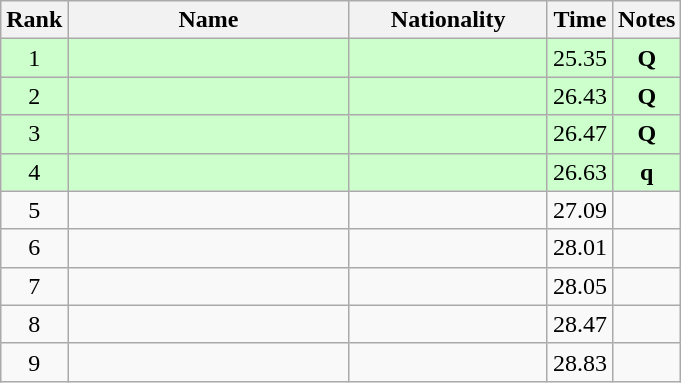<table class="wikitable sortable" style="text-align:center">
<tr>
<th>Rank</th>
<th style="width:180px">Name</th>
<th style="width:125px">Nationality</th>
<th>Time</th>
<th>Notes</th>
</tr>
<tr style="background:#cfc;">
<td>1</td>
<td style="text-align:left;"></td>
<td style="text-align:left;"></td>
<td>25.35</td>
<td><strong>Q</strong></td>
</tr>
<tr style="background:#cfc;">
<td>2</td>
<td style="text-align:left;"></td>
<td style="text-align:left;"></td>
<td>26.43</td>
<td><strong>Q</strong></td>
</tr>
<tr style="background:#cfc;">
<td>3</td>
<td style="text-align:left;"></td>
<td style="text-align:left;"></td>
<td>26.47</td>
<td><strong>Q</strong></td>
</tr>
<tr style="background:#cfc;">
<td>4</td>
<td style="text-align:left;"></td>
<td style="text-align:left;"></td>
<td>26.63</td>
<td><strong>q</strong></td>
</tr>
<tr>
<td>5</td>
<td style="text-align:left;"></td>
<td style="text-align:left;"></td>
<td>27.09</td>
<td></td>
</tr>
<tr>
<td>6</td>
<td style="text-align:left;"></td>
<td style="text-align:left;"></td>
<td>28.01</td>
<td></td>
</tr>
<tr>
<td>7</td>
<td style="text-align:left;"></td>
<td style="text-align:left;"></td>
<td>28.05</td>
<td></td>
</tr>
<tr>
<td>8</td>
<td style="text-align:left;"></td>
<td style="text-align:left;"></td>
<td>28.47</td>
<td></td>
</tr>
<tr>
<td>9</td>
<td style="text-align:left;"></td>
<td style="text-align:left;"></td>
<td>28.83</td>
<td></td>
</tr>
</table>
